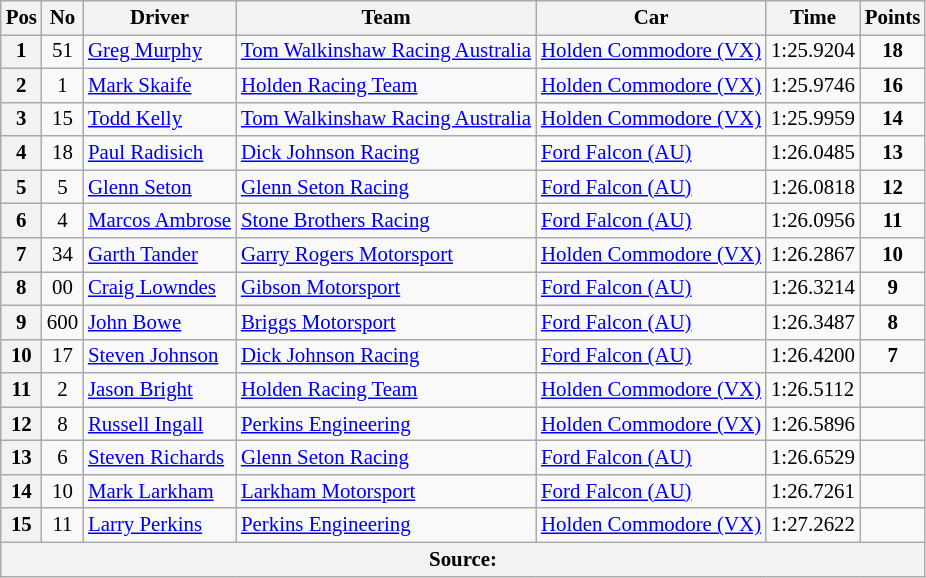<table class="wikitable" style="font-size: 87%;">
<tr>
<th>Pos</th>
<th>No</th>
<th>Driver</th>
<th>Team</th>
<th>Car</th>
<th>Time</th>
<th>Points</th>
</tr>
<tr>
<th>1</th>
<td align=center>51</td>
<td> <a href='#'>Greg Murphy</a></td>
<td><a href='#'>Tom Walkinshaw Racing Australia</a></td>
<td><a href='#'>Holden Commodore (VX)</a></td>
<td>1:25.9204</td>
<td align=center><strong>18</strong></td>
</tr>
<tr>
<th>2</th>
<td align=center>1</td>
<td> <a href='#'>Mark Skaife</a></td>
<td><a href='#'>Holden Racing Team</a></td>
<td><a href='#'>Holden Commodore (VX)</a></td>
<td>1:25.9746</td>
<td align=center><strong>16</strong></td>
</tr>
<tr>
<th>3</th>
<td align=center>15</td>
<td> <a href='#'>Todd Kelly</a></td>
<td><a href='#'>Tom Walkinshaw Racing Australia</a></td>
<td><a href='#'>Holden Commodore (VX)</a></td>
<td>1:25.9959</td>
<td align=center><strong>14</strong></td>
</tr>
<tr>
<th>4</th>
<td align=center>18</td>
<td> <a href='#'>Paul Radisich</a></td>
<td><a href='#'>Dick Johnson Racing</a></td>
<td><a href='#'>Ford Falcon (AU)</a></td>
<td>1:26.0485</td>
<td align=center><strong>13</strong></td>
</tr>
<tr>
<th>5</th>
<td align=center>5</td>
<td> <a href='#'>Glenn Seton</a></td>
<td><a href='#'>Glenn Seton Racing</a></td>
<td><a href='#'>Ford Falcon (AU)</a></td>
<td>1:26.0818</td>
<td align=center><strong>12</strong></td>
</tr>
<tr>
<th>6</th>
<td align=center>4</td>
<td> <a href='#'>Marcos Ambrose</a></td>
<td><a href='#'>Stone Brothers Racing</a></td>
<td><a href='#'>Ford Falcon (AU)</a></td>
<td>1:26.0956</td>
<td align=center><strong>11</strong></td>
</tr>
<tr>
<th>7</th>
<td align=center>34</td>
<td> <a href='#'>Garth Tander</a></td>
<td><a href='#'>Garry Rogers Motorsport</a></td>
<td><a href='#'>Holden Commodore (VX)</a></td>
<td>1:26.2867</td>
<td align=center><strong>10</strong></td>
</tr>
<tr>
<th>8</th>
<td align=center>00</td>
<td> <a href='#'>Craig Lowndes</a></td>
<td><a href='#'>Gibson Motorsport</a></td>
<td><a href='#'>Ford Falcon (AU)</a></td>
<td>1:26.3214</td>
<td align=center><strong>9</strong></td>
</tr>
<tr>
<th>9</th>
<td align=center>600</td>
<td> <a href='#'>John Bowe</a></td>
<td><a href='#'>Briggs Motorsport</a></td>
<td><a href='#'>Ford Falcon (AU)</a></td>
<td>1:26.3487</td>
<td align=center><strong>8</strong></td>
</tr>
<tr>
<th>10</th>
<td align=center>17</td>
<td> <a href='#'>Steven Johnson</a></td>
<td><a href='#'>Dick Johnson Racing</a></td>
<td><a href='#'>Ford Falcon (AU)</a></td>
<td>1:26.4200</td>
<td align=center><strong>7</strong></td>
</tr>
<tr>
<th>11</th>
<td align=center>2</td>
<td> <a href='#'>Jason Bright</a></td>
<td><a href='#'>Holden Racing Team</a></td>
<td><a href='#'>Holden Commodore (VX)</a></td>
<td>1:26.5112</td>
<td></td>
</tr>
<tr>
<th>12</th>
<td align=center>8</td>
<td> <a href='#'>Russell Ingall</a></td>
<td><a href='#'>Perkins Engineering</a></td>
<td><a href='#'>Holden Commodore (VX)</a></td>
<td>1:26.5896</td>
<td></td>
</tr>
<tr>
<th>13</th>
<td align=center>6</td>
<td> <a href='#'>Steven Richards</a></td>
<td><a href='#'>Glenn Seton Racing</a></td>
<td><a href='#'>Ford Falcon (AU)</a></td>
<td>1:26.6529</td>
<td></td>
</tr>
<tr>
<th>14</th>
<td align=center>10</td>
<td> <a href='#'>Mark Larkham</a></td>
<td><a href='#'>Larkham Motorsport</a></td>
<td><a href='#'>Ford Falcon (AU)</a></td>
<td>1:26.7261</td>
<td></td>
</tr>
<tr>
<th>15</th>
<td align=center>11</td>
<td> <a href='#'>Larry Perkins</a></td>
<td><a href='#'>Perkins Engineering</a></td>
<td><a href='#'>Holden Commodore (VX)</a></td>
<td>1:27.2622</td>
<td></td>
</tr>
<tr>
<th colspan=9>Source:</th>
</tr>
</table>
